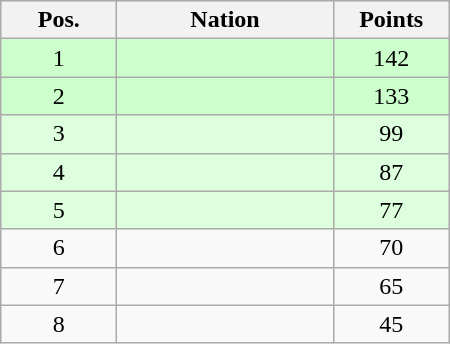<table class="wikitable gauche" cellspacing="1" style="width:300px;">
<tr style="background:#efefef; text-align:center;">
<th style="width:70px;">Pos.</th>
<th>Nation</th>
<th style="width:70px;">Points</th>
</tr>
<tr style="vertical-align:top; text-align:center; background:#ccffcc;">
<td>1</td>
<td style="text-align:left;"></td>
<td>142</td>
</tr>
<tr style="vertical-align:top; text-align:center; background:#ccffcc;">
<td>2</td>
<td style="text-align:left;"></td>
<td>133</td>
</tr>
<tr style="vertical-align:top; text-align:center; background:#ddffdd;">
<td>3</td>
<td style="text-align:left;"></td>
<td>99</td>
</tr>
<tr style="vertical-align:top; text-align:center; background:#ddffdd;">
<td>4</td>
<td style="text-align:left;"></td>
<td>87</td>
</tr>
<tr style="vertical-align:top; text-align:center; background:#ddffdd;">
<td>5</td>
<td style="text-align:left;"></td>
<td>77</td>
</tr>
<tr style="vertical-align:top; text-align:center;">
<td>6</td>
<td style="text-align:left;"></td>
<td>70</td>
</tr>
<tr style="vertical-align:top; text-align:center;">
<td>7</td>
<td style="text-align:left;"></td>
<td>65</td>
</tr>
<tr style="vertical-align:top; text-align:center;">
<td>8</td>
<td style="text-align:left;"></td>
<td>45</td>
</tr>
</table>
